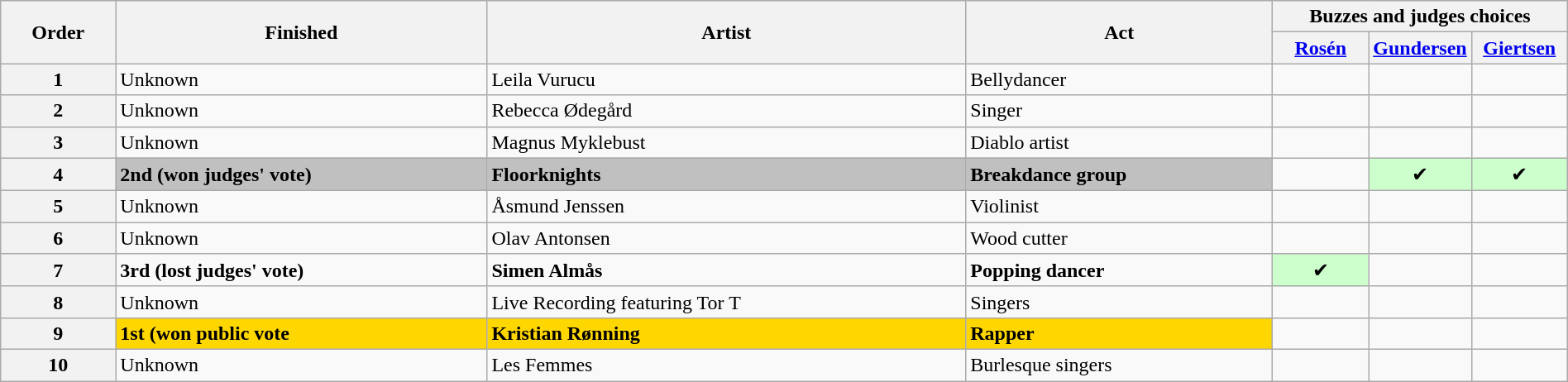<table class="wikitable sortable" width="100%">
<tr>
<th rowspan="2">Order</th>
<th rowspan="2">Finished</th>
<th rowspan="2" class="unsortable">Artist</th>
<th rowspan="2" class="unsortable">Act</th>
<th colspan="3">Buzzes and judges choices</th>
</tr>
<tr>
<th width="70"><a href='#'>Rosén</a></th>
<th width="70"><a href='#'>Gundersen</a></th>
<th width="70"><a href='#'>Giertsen</a></th>
</tr>
<tr>
<th>1</th>
<td>Unknown</td>
<td>Leila Vurucu</td>
<td>Bellydancer</td>
<td></td>
<td></td>
<td></td>
</tr>
<tr>
<th>2</th>
<td>Unknown</td>
<td>Rebecca Ødegård</td>
<td>Singer</td>
<td></td>
<td></td>
<td></td>
</tr>
<tr>
<th>3</th>
<td>Unknown</td>
<td>Magnus Myklebust</td>
<td>Diablo artist</td>
<td></td>
<td></td>
<td></td>
</tr>
<tr>
<th>4</th>
<td bgcolor="silver"><strong>2nd (won judges' vote)</strong></td>
<td bgcolor="silver"><strong>Floorknights</strong></td>
<td bgcolor="silver"><strong>Breakdance group</strong></td>
<td></td>
<td style="background-color:#CFC;text-align:center">✔</td>
<td style="background-color:#CFC;text-align:center">✔</td>
</tr>
<tr>
<th>5</th>
<td>Unknown</td>
<td>Åsmund Jenssen</td>
<td>Violinist</td>
<td></td>
<td></td>
<td></td>
</tr>
<tr>
<th>6</th>
<td>Unknown</td>
<td>Olav Antonsen</td>
<td>Wood cutter</td>
<td></td>
<td></td>
<td></td>
</tr>
<tr>
<th>7</th>
<td><strong>3rd (lost judges' vote)</strong></td>
<td><strong>Simen Almås</strong></td>
<td><strong>Popping dancer</strong></td>
<td style="background-color:#CFC;text-align:center">✔</td>
<td></td>
<td></td>
</tr>
<tr>
<th>8</th>
<td>Unknown</td>
<td>Live Recording featuring Tor T</td>
<td>Singers</td>
<td></td>
<td></td>
<td></td>
</tr>
<tr>
<th>9</th>
<td bgcolor="gold"><strong>1st (won public vote</strong></td>
<td bgcolor="gold"><strong>Kristian Rønning</strong></td>
<td bgcolor="gold"><strong>Rapper</strong></td>
<td></td>
<td></td>
<td></td>
</tr>
<tr>
<th>10</th>
<td>Unknown</td>
<td>Les Femmes</td>
<td>Burlesque singers</td>
<td></td>
<td></td>
<td></td>
</tr>
</table>
